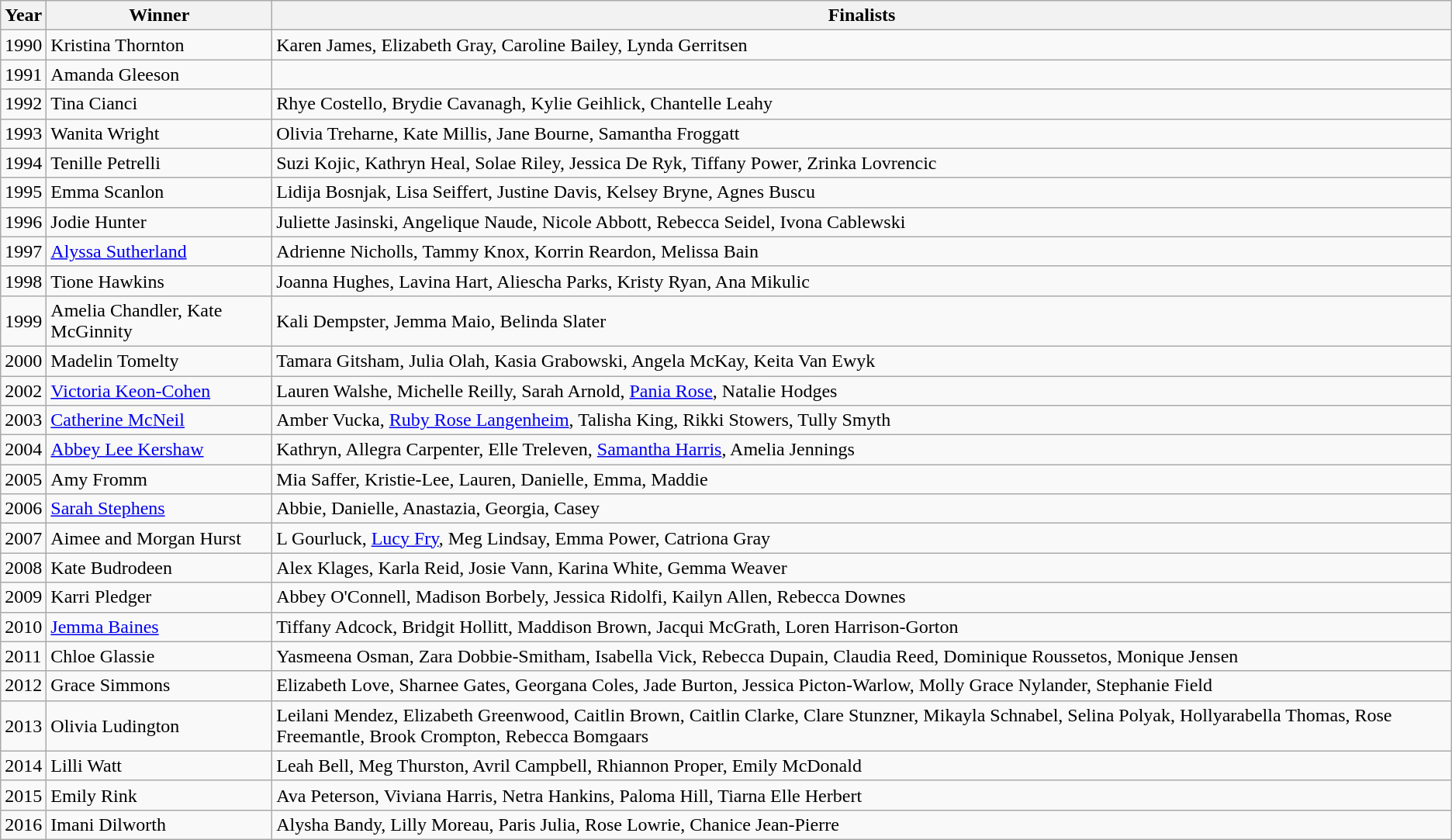<table class="wikitable" border="1">
<tr>
<th>Year</th>
<th>Winner</th>
<th>Finalists</th>
</tr>
<tr>
<td>1990</td>
<td>Kristina Thornton</td>
<td>Karen James, Elizabeth Gray, Caroline Bailey, Lynda Gerritsen</td>
</tr>
<tr>
<td>1991</td>
<td>Amanda Gleeson</td>
</tr>
<tr>
<td>1992</td>
<td>Tina Cianci</td>
<td>Rhye Costello, Brydie Cavanagh, Kylie Geihlick, Chantelle Leahy</td>
</tr>
<tr>
<td>1993</td>
<td>Wanita Wright</td>
<td>Olivia Treharne, Kate Millis, Jane Bourne, Samantha Froggatt</td>
</tr>
<tr>
<td>1994</td>
<td>Tenille Petrelli</td>
<td>Suzi Kojic, Kathryn Heal, Solae Riley, Jessica De Ryk, Tiffany Power, Zrinka Lovrencic</td>
</tr>
<tr>
<td>1995</td>
<td>Emma Scanlon</td>
<td>Lidija Bosnjak, Lisa Seiffert, Justine Davis, Kelsey Bryne, Agnes Buscu</td>
</tr>
<tr>
<td>1996</td>
<td>Jodie Hunter</td>
<td>Juliette Jasinski, Angelique Naude, Nicole Abbott, Rebecca Seidel, Ivona Cablewski</td>
</tr>
<tr>
<td>1997</td>
<td><a href='#'>Alyssa Sutherland</a></td>
<td>Adrienne Nicholls, Tammy Knox, Korrin Reardon, Melissa Bain</td>
</tr>
<tr>
<td>1998</td>
<td>Tione Hawkins</td>
<td>Joanna Hughes, Lavina Hart, Aliescha Parks, Kristy Ryan, Ana Mikulic</td>
</tr>
<tr>
<td>1999</td>
<td>Amelia Chandler, Kate McGinnity</td>
<td>Kali Dempster, Jemma Maio, Belinda Slater</td>
</tr>
<tr>
<td>2000</td>
<td>Madelin Tomelty</td>
<td>Tamara Gitsham, Julia Olah, Kasia Grabowski, Angela McKay, Keita Van Ewyk</td>
</tr>
<tr>
<td>2002</td>
<td><a href='#'>Victoria Keon-Cohen</a></td>
<td>Lauren Walshe, Michelle Reilly, Sarah Arnold, <a href='#'>Pania Rose</a>, Natalie Hodges</td>
</tr>
<tr>
<td>2003</td>
<td><a href='#'>Catherine McNeil</a></td>
<td>Amber Vucka, <a href='#'>Ruby Rose Langenheim</a>, Talisha King, Rikki Stowers, Tully Smyth</td>
</tr>
<tr>
<td>2004</td>
<td><a href='#'>Abbey Lee Kershaw</a></td>
<td>Kathryn, Allegra Carpenter, Elle Treleven, <a href='#'>Samantha Harris</a>, Amelia Jennings</td>
</tr>
<tr>
<td>2005</td>
<td>Amy Fromm</td>
<td>Mia Saffer, Kristie-Lee, Lauren, Danielle, Emma, Maddie</td>
</tr>
<tr>
<td>2006</td>
<td><a href='#'>Sarah Stephens</a></td>
<td>Abbie, Danielle, Anastazia, Georgia, Casey</td>
</tr>
<tr>
<td>2007</td>
<td>Aimee and Morgan Hurst</td>
<td>L Gourluck, <a href='#'>Lucy Fry</a>, Meg Lindsay, Emma Power, Catriona Gray</td>
</tr>
<tr>
<td>2008</td>
<td>Kate Budrodeen</td>
<td>Alex Klages, Karla Reid, Josie Vann, Karina White, Gemma Weaver</td>
</tr>
<tr>
<td>2009</td>
<td>Karri Pledger</td>
<td>Abbey O'Connell, Madison Borbely, Jessica Ridolfi, Kailyn Allen, Rebecca Downes</td>
</tr>
<tr>
<td>2010</td>
<td><a href='#'>Jemma Baines</a></td>
<td>Tiffany Adcock, Bridgit Hollitt, Maddison Brown, Jacqui McGrath, Loren Harrison-Gorton</td>
</tr>
<tr>
<td>2011</td>
<td>Chloe Glassie</td>
<td>Yasmeena Osman, Zara Dobbie-Smitham, Isabella Vick, Rebecca Dupain, Claudia Reed, Dominique Roussetos, Monique Jensen</td>
</tr>
<tr>
<td>2012</td>
<td>Grace Simmons</td>
<td>Elizabeth Love, Sharnee Gates, Georgana Coles, Jade Burton, Jessica Picton-Warlow, Molly Grace Nylander, Stephanie Field</td>
</tr>
<tr>
<td>2013</td>
<td>Olivia Ludington</td>
<td>Leilani Mendez, Elizabeth Greenwood, Caitlin Brown, Caitlin Clarke, Clare Stunzner, Mikayla Schnabel, Selina Polyak, Hollyarabella Thomas, Rose Freemantle, Brook Crompton, Rebecca Bomgaars</td>
</tr>
<tr>
<td>2014</td>
<td>Lilli Watt</td>
<td>Leah Bell, Meg Thurston, Avril Campbell, Rhiannon Proper, Emily McDonald</td>
</tr>
<tr>
<td>2015</td>
<td>Emily Rink</td>
<td>Ava Peterson, Viviana Harris, Netra Hankins, Paloma Hill, Tiarna Elle Herbert</td>
</tr>
<tr>
<td>2016</td>
<td>Imani Dilworth</td>
<td>Alysha Bandy, Lilly Moreau, Paris Julia, Rose Lowrie, Chanice Jean-Pierre</td>
</tr>
</table>
